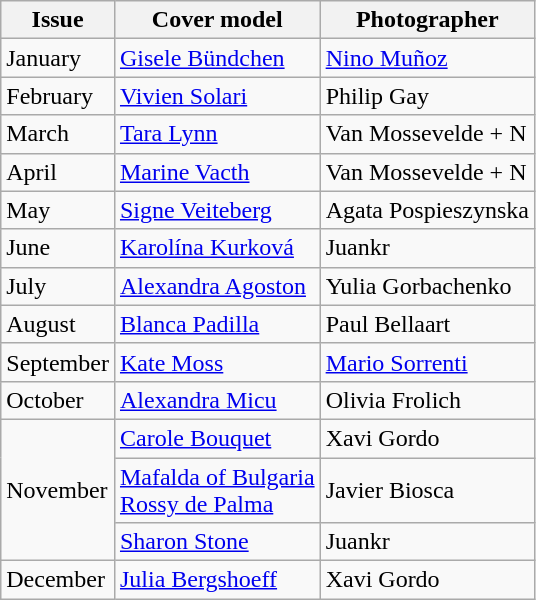<table class="sortable wikitable">
<tr>
<th>Issue</th>
<th>Cover model</th>
<th>Photographer</th>
</tr>
<tr>
<td>January</td>
<td><a href='#'>Gisele Bündchen</a></td>
<td><a href='#'>Nino Muñoz</a></td>
</tr>
<tr>
<td>February</td>
<td><a href='#'>Vivien Solari</a></td>
<td>Philip Gay</td>
</tr>
<tr>
<td>March</td>
<td><a href='#'>Tara Lynn</a></td>
<td>Van Mossevelde + N</td>
</tr>
<tr>
<td>April</td>
<td><a href='#'>Marine Vacth</a></td>
<td>Van Mossevelde + N</td>
</tr>
<tr>
<td>May</td>
<td><a href='#'>Signe Veiteberg</a></td>
<td>Agata Pospieszynska</td>
</tr>
<tr>
<td>June</td>
<td><a href='#'>Karolína Kurková</a></td>
<td>Juankr</td>
</tr>
<tr>
<td>July</td>
<td><a href='#'>Alexandra Agoston</a></td>
<td>Yulia Gorbachenko</td>
</tr>
<tr>
<td>August</td>
<td><a href='#'>Blanca Padilla</a></td>
<td>Paul Bellaart</td>
</tr>
<tr>
<td>September</td>
<td><a href='#'>Kate Moss</a></td>
<td><a href='#'>Mario Sorrenti</a></td>
</tr>
<tr>
<td>October</td>
<td><a href='#'>Alexandra Micu</a></td>
<td>Olivia Frolich</td>
</tr>
<tr>
<td rowspan=3>November</td>
<td><a href='#'>Carole Bouquet</a></td>
<td>Xavi Gordo</td>
</tr>
<tr>
<td><a href='#'>Mafalda of Bulgaria</a><br><a href='#'>Rossy de Palma</a></td>
<td>Javier Biosca</td>
</tr>
<tr>
<td><a href='#'>Sharon Stone</a></td>
<td>Juankr</td>
</tr>
<tr>
<td>December</td>
<td><a href='#'>Julia Bergshoeff</a></td>
<td>Xavi Gordo</td>
</tr>
</table>
